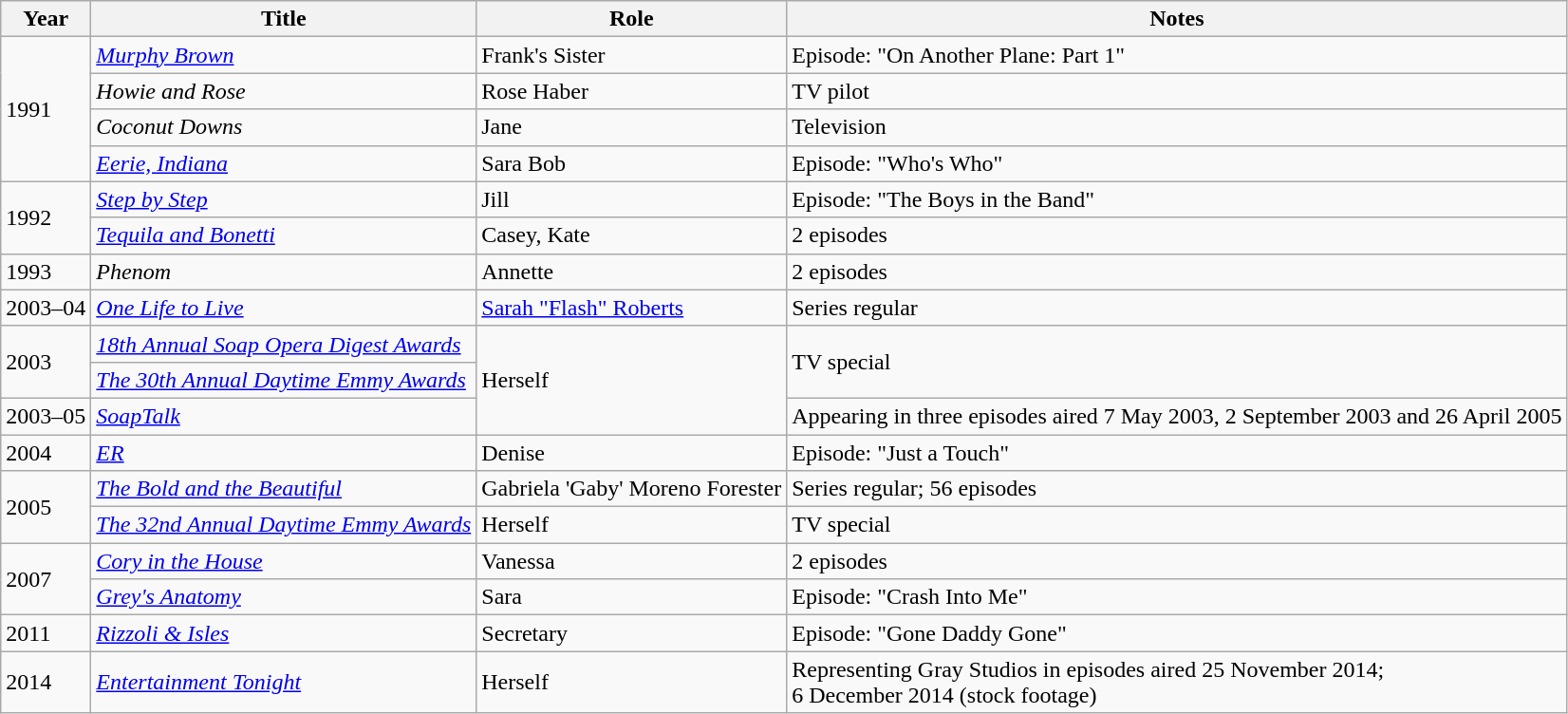<table class="wikitable sortable">
<tr>
<th>Year</th>
<th>Title</th>
<th>Role</th>
<th class="unsortable">Notes</th>
</tr>
<tr>
<td rowspan="4">1991</td>
<td><em><a href='#'>Murphy Brown</a></em></td>
<td>Frank's Sister</td>
<td>Episode: "On Another Plane: Part 1"</td>
</tr>
<tr>
<td><em>Howie and Rose</em></td>
<td>Rose Haber</td>
<td>TV pilot</td>
</tr>
<tr>
<td><em>Coconut Downs</em></td>
<td>Jane</td>
<td>Television</td>
</tr>
<tr>
<td><em><a href='#'>Eerie, Indiana</a></em></td>
<td>Sara Bob</td>
<td>Episode: "Who's Who"</td>
</tr>
<tr>
<td rowspan="2">1992</td>
<td><em><a href='#'>Step by Step</a></em></td>
<td>Jill</td>
<td>Episode: "The Boys in the Band"</td>
</tr>
<tr>
<td><em><a href='#'>Tequila and Bonetti</a></em></td>
<td>Casey, Kate</td>
<td>2 episodes</td>
</tr>
<tr>
<td>1993</td>
<td><em>Phenom</em></td>
<td>Annette</td>
<td>2 episodes</td>
</tr>
<tr>
<td>2003–04</td>
<td><em><a href='#'>One Life to Live</a></em></td>
<td><a href='#'>Sarah "Flash" Roberts</a></td>
<td>Series regular</td>
</tr>
<tr>
<td rowspan="2">2003</td>
<td><em><a href='#'>18th Annual Soap Opera Digest Awards</a></em></td>
<td rowspan="3">Herself</td>
<td rowspan="2">TV special</td>
</tr>
<tr>
<td><em><a href='#'>The 30th Annual Daytime Emmy Awards</a></em></td>
</tr>
<tr>
<td>2003–05</td>
<td><em><a href='#'>SoapTalk</a></em></td>
<td>Appearing in three episodes aired 7 May 2003, 2 September 2003 and 26 April 2005</td>
</tr>
<tr>
<td>2004</td>
<td><em><a href='#'>ER</a></em></td>
<td>Denise</td>
<td>Episode: "Just a Touch"</td>
</tr>
<tr>
<td rowspan="2">2005</td>
<td><em><a href='#'>The Bold and the Beautiful</a></em></td>
<td>Gabriela 'Gaby' Moreno Forester</td>
<td>Series regular; 56 episodes</td>
</tr>
<tr>
<td><em><a href='#'>The 32nd Annual Daytime Emmy Awards</a></em></td>
<td>Herself</td>
<td>TV special</td>
</tr>
<tr>
<td rowspan="2">2007</td>
<td><em><a href='#'>Cory in the House</a></em></td>
<td>Vanessa</td>
<td>2 episodes</td>
</tr>
<tr>
<td><em><a href='#'>Grey's Anatomy</a></em></td>
<td>Sara</td>
<td>Episode: "Crash Into Me"</td>
</tr>
<tr>
<td>2011</td>
<td><em><a href='#'>Rizzoli & Isles</a></em></td>
<td>Secretary</td>
<td>Episode: "Gone Daddy Gone"</td>
</tr>
<tr>
<td>2014</td>
<td><em><a href='#'>Entertainment Tonight</a></em></td>
<td>Herself</td>
<td>Representing Gray Studios in episodes aired 25 November 2014;<br>6 December 2014 (stock footage)</td>
</tr>
</table>
